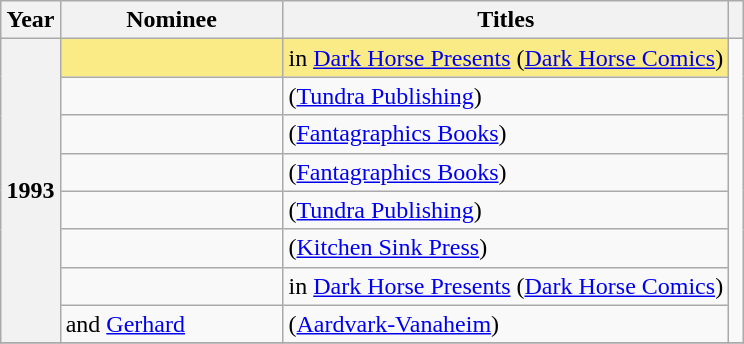<table class="wikitable sortable" style="text-align:left;">
<tr>
<th scope="col" style="width:8%;">Year</th>
<th scope="col" style="width:30%;">Nominee</th>
<th scope="col" style="width:60%;">Titles</th>
<th scope="col" style="width:2%;" class="unsortable"></th>
</tr>
<tr>
<th scope="row" rowspan=8 style="text-align:center">1993</th>
<td style="background:#FAEB86;"></td>
<td style="background:#FAEB86;"> in <a href='#'>Dark Horse Presents</a> (<a href='#'>Dark Horse Comics</a>)</td>
<td rowspan=8></td>
</tr>
<tr>
<td style="background:;"></td>
<td style="background:;"> (<a href='#'>Tundra Publishing</a>)</td>
</tr>
<tr>
<td style="background:;"></td>
<td style="background:;"> (<a href='#'>Fantagraphics Books</a>)</td>
</tr>
<tr>
<td style="background:;"></td>
<td style="background:;"> (<a href='#'>Fantagraphics Books</a>)</td>
</tr>
<tr>
<td style="background:;"></td>
<td style="background:;"> (<a href='#'>Tundra Publishing</a>)</td>
</tr>
<tr>
<td style="background:;"></td>
<td style="background:;"> (<a href='#'>Kitchen Sink Press</a>)</td>
</tr>
<tr>
<td style="background:;"></td>
<td style="background:;"> in <a href='#'>Dark Horse Presents</a> (<a href='#'>Dark Horse Comics</a>)</td>
</tr>
<tr>
<td style="background:;"> and <a href='#'>Gerhard</a></td>
<td style="background:;"> (<a href='#'>Aardvark-Vanaheim</a>)</td>
</tr>
<tr>
</tr>
</table>
